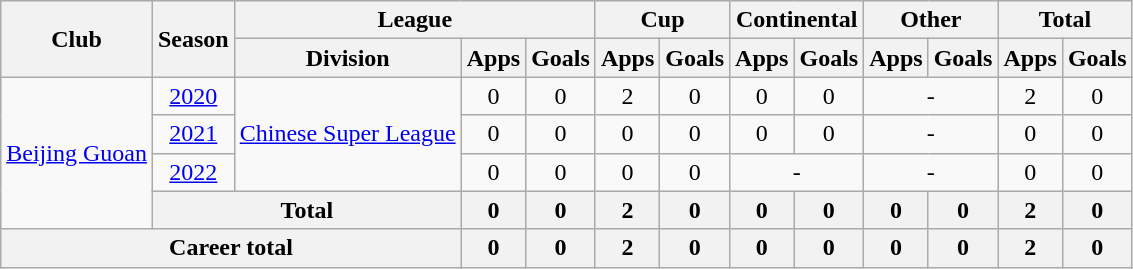<table class="wikitable" style="text-align: center">
<tr>
<th rowspan="2">Club</th>
<th rowspan="2">Season</th>
<th colspan="3">League</th>
<th colspan="2">Cup</th>
<th colspan="2">Continental</th>
<th colspan="2">Other</th>
<th colspan="2">Total</th>
</tr>
<tr>
<th>Division</th>
<th>Apps</th>
<th>Goals</th>
<th>Apps</th>
<th>Goals</th>
<th>Apps</th>
<th>Goals</th>
<th>Apps</th>
<th>Goals</th>
<th>Apps</th>
<th>Goals</th>
</tr>
<tr>
<td rowspan="4"><a href='#'>Beijing Guoan</a></td>
<td><a href='#'>2020</a></td>
<td rowspan="3"><a href='#'>Chinese Super League</a></td>
<td>0</td>
<td>0</td>
<td>2</td>
<td>0</td>
<td>0</td>
<td>0</td>
<td colspan="2">-</td>
<td>2</td>
<td>0</td>
</tr>
<tr>
<td><a href='#'>2021</a></td>
<td>0</td>
<td>0</td>
<td>0</td>
<td>0</td>
<td>0</td>
<td>0</td>
<td colspan="2">-</td>
<td>0</td>
<td>0</td>
</tr>
<tr>
<td><a href='#'>2022</a></td>
<td>0</td>
<td>0</td>
<td>0</td>
<td>0</td>
<td colspan="2">-</td>
<td colspan="2">-</td>
<td>0</td>
<td>0</td>
</tr>
<tr>
<th colspan=2>Total</th>
<th>0</th>
<th>0</th>
<th>2</th>
<th>0</th>
<th>0</th>
<th>0</th>
<th>0</th>
<th>0</th>
<th>2</th>
<th>0</th>
</tr>
<tr>
<th colspan=3>Career total</th>
<th>0</th>
<th>0</th>
<th>2</th>
<th>0</th>
<th>0</th>
<th>0</th>
<th>0</th>
<th>0</th>
<th>2</th>
<th>0</th>
</tr>
</table>
